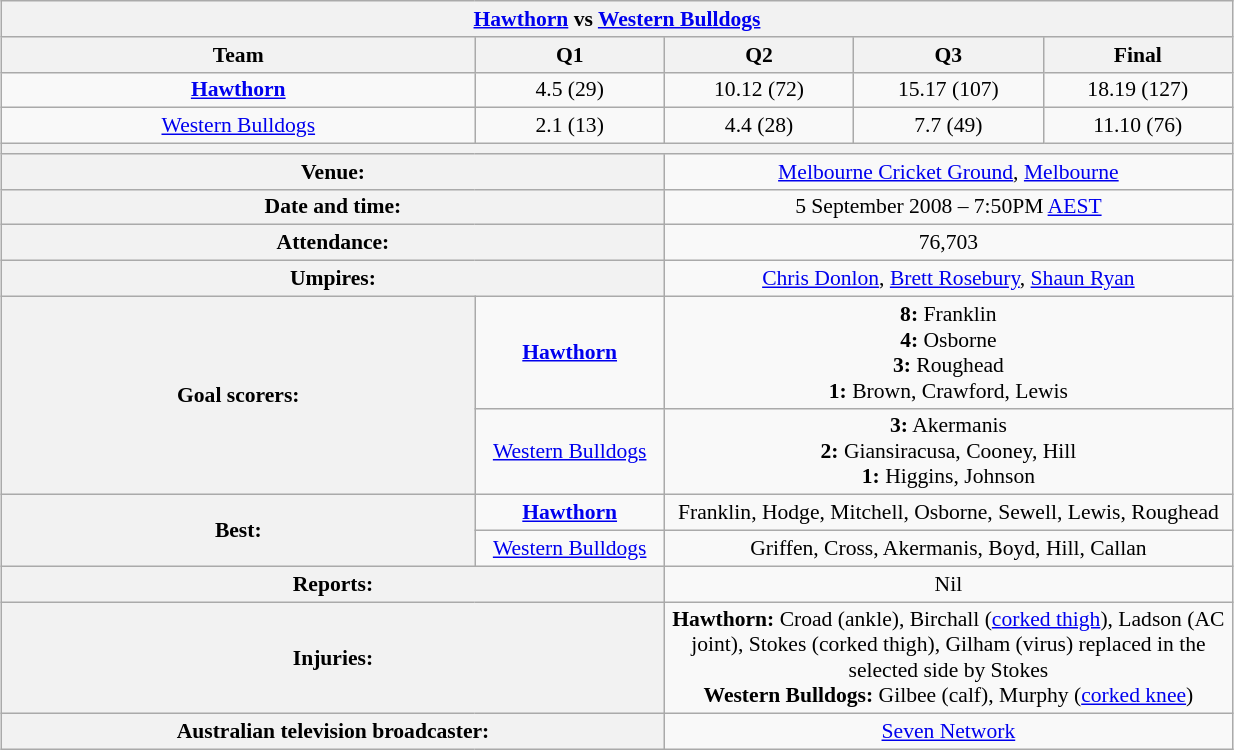<table class="wikitable" style="font-size:90%; text-align:center; width:65%; margin:1em auto;">
<tr>
<th colspan="5"><strong><a href='#'>Hawthorn</a></strong> vs <a href='#'>Western Bulldogs</a></th>
</tr>
<tr>
<th width=25%>Team</th>
<th width=10%>Q1</th>
<th width=10%>Q2</th>
<th width=10%>Q3</th>
<th width=10%>Final</th>
</tr>
<tr>
<td><strong><a href='#'>Hawthorn</a></strong></td>
<td>4.5 (29)</td>
<td>10.12 (72)</td>
<td>15.17 (107)</td>
<td>18.19 (127)</td>
</tr>
<tr>
<td><a href='#'>Western Bulldogs</a></td>
<td>2.1 (13)</td>
<td>4.4 (28)</td>
<td>7.7 (49)</td>
<td>11.10 (76)</td>
</tr>
<tr>
<th colspan="5"></th>
</tr>
<tr>
<th colspan="2">Venue:</th>
<td colspan="3"><a href='#'>Melbourne Cricket Ground</a>, <a href='#'>Melbourne</a></td>
</tr>
<tr>
<th colspan="2">Date and time:</th>
<td colspan="3">5 September 2008 – 7:50PM <a href='#'>AEST</a></td>
</tr>
<tr>
<th colspan="2">Attendance:</th>
<td colspan="3">76,703</td>
</tr>
<tr>
<th colspan="2">Umpires:</th>
<td colspan="3"><a href='#'>Chris Donlon</a>, <a href='#'>Brett Rosebury</a>, <a href='#'>Shaun Ryan</a></td>
</tr>
<tr>
<th rowspan="2">Goal scorers:</th>
<td><strong><a href='#'>Hawthorn</a></strong></td>
<td colspan="3"><strong>8:</strong> Franklin<br><strong>4:</strong> Osborne<br><strong>3:</strong> Roughead<br><strong>1:</strong> Brown, Crawford, Lewis</td>
</tr>
<tr>
<td><a href='#'>Western Bulldogs</a></td>
<td colspan="3"><strong>3:</strong> Akermanis<br><strong>2:</strong> Giansiracusa, Cooney, Hill<br><strong>1:</strong> Higgins, Johnson</td>
</tr>
<tr>
<th rowspan="2">Best:</th>
<td><strong><a href='#'>Hawthorn</a></strong></td>
<td colspan="3">Franklin, Hodge, Mitchell, Osborne, Sewell, Lewis, Roughead</td>
</tr>
<tr>
<td><a href='#'>Western Bulldogs</a></td>
<td colspan="3">Griffen, Cross, Akermanis, Boyd, Hill, Callan</td>
</tr>
<tr>
<th colspan="2">Reports:</th>
<td colspan="3">Nil</td>
</tr>
<tr>
<th colspan="2">Injuries:</th>
<td colspan="3"><strong>Hawthorn:</strong> Croad (ankle), Birchall (<a href='#'>corked thigh</a>), Ladson (AC joint), Stokes (corked thigh), Gilham (virus) replaced in the selected side by Stokes<br><strong>Western Bulldogs:</strong> Gilbee (calf), Murphy (<a href='#'>corked knee</a>)</td>
</tr>
<tr>
<th colspan="2">Australian television broadcaster:</th>
<td colspan="3"><a href='#'>Seven Network</a></td>
</tr>
</table>
